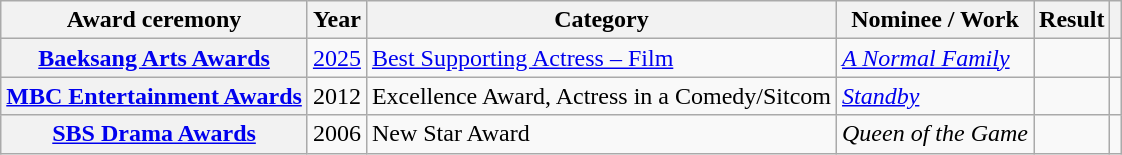<table class="wikitable plainrowheaders sortable">
<tr>
<th scope="col">Award ceremony</th>
<th scope="col">Year</th>
<th scope="col">Category </th>
<th scope="col">Nominee / Work</th>
<th scope="col">Result</th>
<th scope="col" class="unsortable"></th>
</tr>
<tr>
<th scope="row"><a href='#'>Baeksang Arts Awards</a></th>
<td style="text-align:center"><a href='#'>2025</a></td>
<td><a href='#'>Best Supporting Actress – Film</a></td>
<td><em><a href='#'>A Normal Family</a></em></td>
<td></td>
<td style="text-align:center"></td>
</tr>
<tr>
<th scope="row"><a href='#'>MBC Entertainment Awards</a></th>
<td style="text-align:center">2012</td>
<td>Excellence Award, Actress in a Comedy/Sitcom</td>
<td><em><a href='#'>Standby</a></em></td>
<td></td>
<td style="text-align:center"></td>
</tr>
<tr>
<th scope="row"><a href='#'>SBS Drama Awards</a></th>
<td style="text-align:center">2006</td>
<td>New Star Award</td>
<td><em>Queen of the Game</em></td>
<td></td>
<td style="text-align:center"></td>
</tr>
</table>
